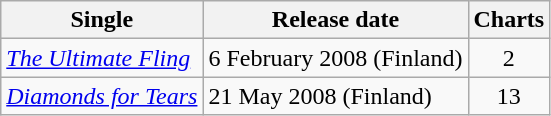<table class="wikitable">
<tr>
<th>Single</th>
<th>Release date</th>
<th>Charts</th>
</tr>
<tr>
<td><em><a href='#'>The Ultimate Fling</a></em></td>
<td>6 February 2008 (Finland)</td>
<td align="center">2</td>
</tr>
<tr>
<td><em><a href='#'>Diamonds for Tears</a></em></td>
<td>21 May 2008 (Finland)</td>
<td align="center">13</td>
</tr>
</table>
